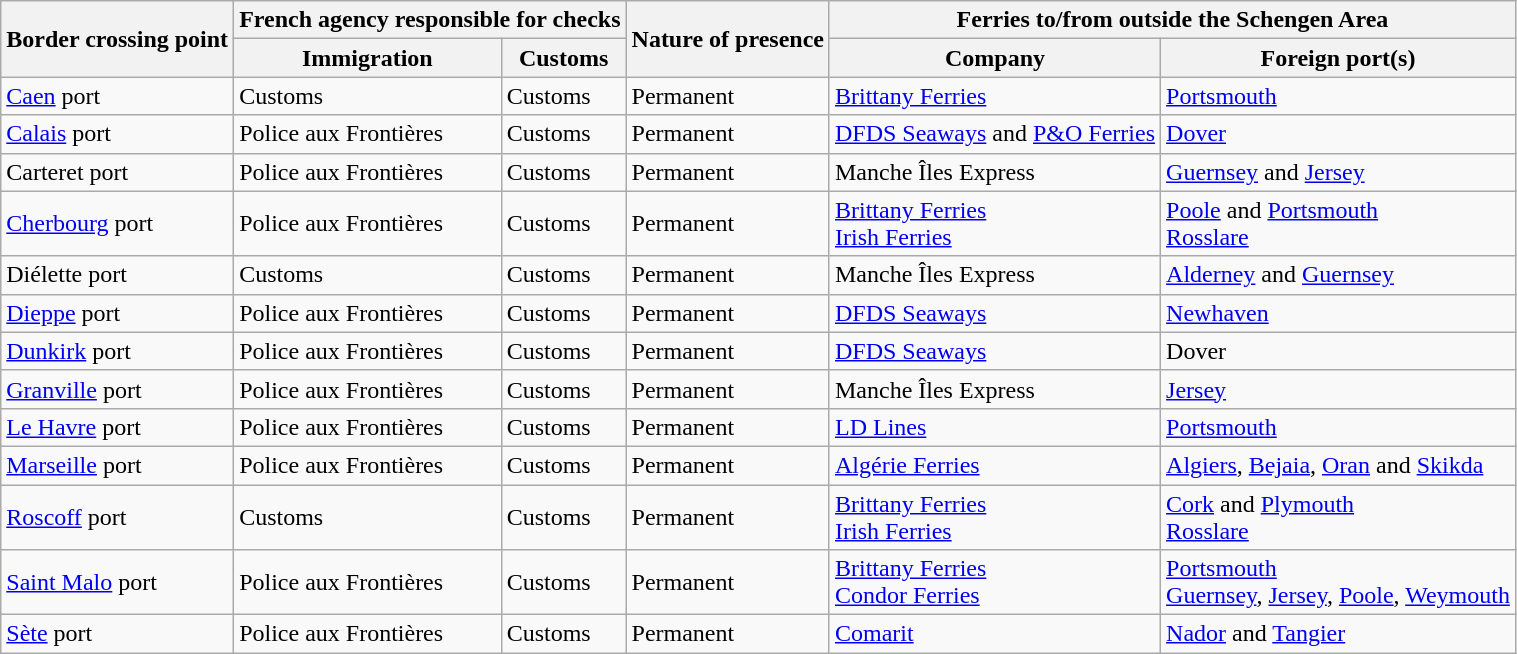<table class="wikitable sortable">
<tr>
<th rowspan=2>Border crossing point</th>
<th colspan=2>French agency responsible for checks</th>
<th rowspan=2>Nature of presence</th>
<th colspan=2>Ferries to/from outside the Schengen Area</th>
</tr>
<tr>
<th>Immigration</th>
<th>Customs</th>
<th>Company</th>
<th>Foreign port(s)</th>
</tr>
<tr>
<td><a href='#'>Caen</a> port</td>
<td>Customs</td>
<td>Customs</td>
<td>Permanent</td>
<td><a href='#'>Brittany Ferries</a></td>
<td><a href='#'>Portsmouth</a></td>
</tr>
<tr>
<td><a href='#'>Calais</a> port</td>
<td>Police aux Frontières</td>
<td>Customs</td>
<td>Permanent</td>
<td><a href='#'>DFDS Seaways</a> and <a href='#'>P&O Ferries</a></td>
<td><a href='#'>Dover</a></td>
</tr>
<tr>
<td>Carteret port</td>
<td>Police aux Frontières</td>
<td>Customs</td>
<td>Permanent</td>
<td>Manche Îles Express</td>
<td><a href='#'>Guernsey</a> and <a href='#'>Jersey</a></td>
</tr>
<tr>
<td><a href='#'>Cherbourg</a> port</td>
<td>Police aux Frontières</td>
<td>Customs</td>
<td>Permanent</td>
<td><a href='#'>Brittany Ferries</a><br><a href='#'>Irish Ferries</a></td>
<td><a href='#'>Poole</a> and <a href='#'>Portsmouth</a><br><a href='#'>Rosslare</a></td>
</tr>
<tr>
<td>Diélette port</td>
<td>Customs</td>
<td>Customs</td>
<td>Permanent</td>
<td>Manche Îles Express</td>
<td><a href='#'>Alderney</a> and <a href='#'>Guernsey</a></td>
</tr>
<tr>
<td><a href='#'>Dieppe</a> port</td>
<td>Police aux Frontières</td>
<td>Customs</td>
<td>Permanent</td>
<td><a href='#'>DFDS Seaways</a></td>
<td><a href='#'>Newhaven</a></td>
</tr>
<tr>
<td><a href='#'>Dunkirk</a> port</td>
<td>Police aux Frontières</td>
<td>Customs</td>
<td>Permanent</td>
<td><a href='#'>DFDS Seaways</a></td>
<td>Dover</td>
</tr>
<tr>
<td><a href='#'>Granville</a> port</td>
<td>Police aux Frontières</td>
<td>Customs</td>
<td>Permanent</td>
<td>Manche Îles Express</td>
<td><a href='#'>Jersey</a></td>
</tr>
<tr>
<td><a href='#'>Le Havre</a> port</td>
<td>Police aux Frontières</td>
<td>Customs</td>
<td>Permanent</td>
<td><a href='#'>LD Lines</a></td>
<td><a href='#'>Portsmouth</a></td>
</tr>
<tr>
<td><a href='#'>Marseille</a> port</td>
<td>Police aux Frontières</td>
<td>Customs</td>
<td>Permanent</td>
<td><a href='#'>Algérie Ferries</a></td>
<td><a href='#'>Algiers</a>, <a href='#'>Bejaia</a>, <a href='#'>Oran</a> and <a href='#'>Skikda</a></td>
</tr>
<tr>
<td><a href='#'>Roscoff</a> port</td>
<td>Customs</td>
<td>Customs</td>
<td>Permanent</td>
<td><a href='#'>Brittany Ferries</a><br><a href='#'>Irish Ferries</a></td>
<td><a href='#'>Cork</a> and <a href='#'>Plymouth</a><br><a href='#'>Rosslare</a></td>
</tr>
<tr>
<td><a href='#'>Saint Malo</a> port</td>
<td>Police aux Frontières</td>
<td>Customs</td>
<td>Permanent</td>
<td><a href='#'>Brittany Ferries</a><br><a href='#'>Condor Ferries</a></td>
<td><a href='#'>Portsmouth</a><br><a href='#'>Guernsey</a>, <a href='#'>Jersey</a>, <a href='#'>Poole</a>, <a href='#'>Weymouth</a></td>
</tr>
<tr>
<td><a href='#'>Sète</a> port</td>
<td>Police aux Frontières</td>
<td>Customs</td>
<td>Permanent</td>
<td><a href='#'>Comarit</a></td>
<td><a href='#'>Nador</a> and <a href='#'>Tangier</a></td>
</tr>
</table>
